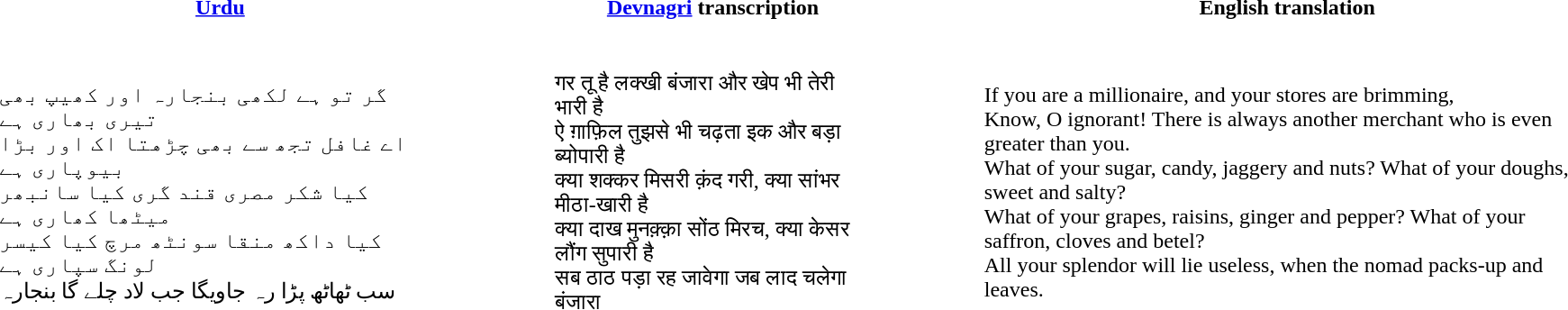<table>
<tr>
<th><a href='#'>Urdu</a></th>
<th><a href='#'>Devnagri</a> transcription</th>
<th>English translation</th>
</tr>
<tr>
<td><br><blockquote>
گر تو ہے لکھی بنجارہ اور کھیپ بھی تیری بھاری ہے<br>
اے غافل تجھ سے بھی چڑهتا اک اور بڑا بیوپاری ہے<br>
کیا شکر مصری قند گری کیا سانبھر میٹھا کھاری ہے<br>
کیا داکھ منقا سونٹھ مرچ کیا کیسر لونگ سپاری ہے<br>
سب ٹھاٹھ پڑا رہ جاویگا جب لاد چلے گا بنجارہ<br>
</blockquote></td>
<td><br><blockquote>
गर तू है लक्खी बंजारा और खेप भी तेरी भारी है<br>
ऐ ग़ाफ़िल तुझसे भी चढ़ता इक और बड़ा ब्योपारी है<br>
क्या शक्कर मिसरी क़ंद गरी, क्या सांभर मीठा-खारी है<br>
क्या दाख मुनक़्क़ा सोंठ मिरच, क्या केसर लौंग सुपारी है<br>
सब ठाठ पड़ा रह जावेगा जब लाद चलेगा बंजारा<br>
</blockquote></td>
<td><br><blockquote>
If you are a millionaire, and your stores are brimming,<br>
Know, O ignorant! There is always another merchant who is even greater than you.<br>
What of your sugar, candy, jaggery and nuts? What of your doughs, sweet and salty?<br>
What of your grapes, raisins, ginger and pepper? What of your saffron, cloves and betel?<br>
All your splendor will lie useless, when the nomad packs-up and leaves.<br>
</blockquote></td>
</tr>
</table>
